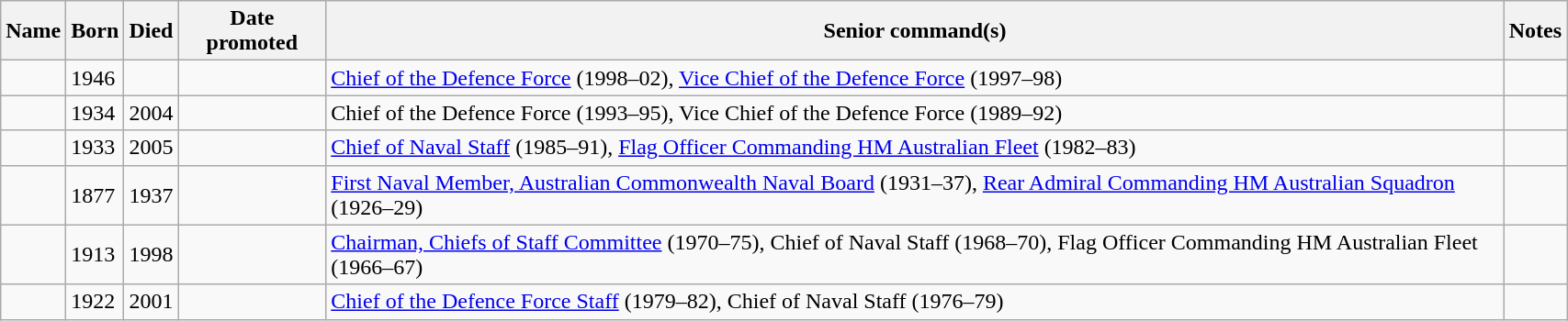<table class="wikitable plainrowheaders sortable" style="width:90%;">
<tr>
<th scope="col">Name</th>
<th scope="col">Born</th>
<th scope="col">Died</th>
<th scope="col">Date promoted</th>
<th scope="col" class="unsortable">Senior command(s)</th>
<th scope="col" class="unsortable">Notes</th>
</tr>
<tr>
<td></td>
<td>1946</td>
<td></td>
<td></td>
<td><a href='#'>Chief of the Defence Force</a> (1998–02), <a href='#'>Vice Chief of the Defence Force</a> (1997–98)</td>
<td></td>
</tr>
<tr>
<td></td>
<td>1934</td>
<td>2004</td>
<td></td>
<td>Chief of the Defence Force (1993–95), Vice Chief of the Defence Force (1989–92)</td>
<td></td>
</tr>
<tr>
<td></td>
<td>1933</td>
<td>2005</td>
<td></td>
<td><a href='#'>Chief of Naval Staff</a> (1985–91), <a href='#'>Flag Officer Commanding HM Australian Fleet</a> (1982–83)</td>
<td></td>
</tr>
<tr>
<td></td>
<td>1877</td>
<td>1937</td>
<td></td>
<td><a href='#'>First Naval Member, Australian Commonwealth Naval Board</a> (1931–37), <a href='#'>Rear Admiral Commanding HM Australian Squadron</a> (1926–29)</td>
<td></td>
</tr>
<tr>
<td></td>
<td>1913</td>
<td>1998</td>
<td></td>
<td><a href='#'>Chairman, Chiefs of Staff Committee</a> (1970–75), Chief of Naval Staff (1968–70), Flag Officer Commanding HM Australian Fleet (1966–67)</td>
<td></td>
</tr>
<tr>
<td></td>
<td>1922</td>
<td>2001</td>
<td></td>
<td><a href='#'>Chief of the Defence Force Staff</a> (1979–82), Chief of Naval Staff (1976–79)</td>
<td></td>
</tr>
</table>
